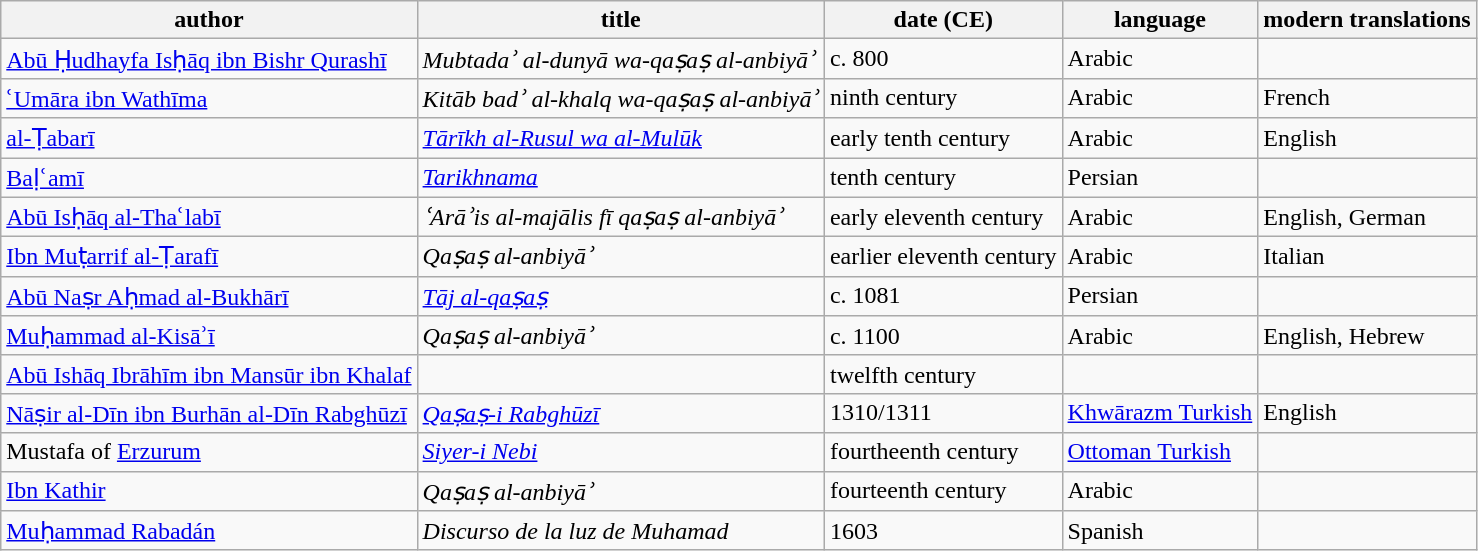<table class="wikitable">
<tr>
<th>author</th>
<th>title</th>
<th>date (CE)</th>
<th>language</th>
<th>modern translations</th>
</tr>
<tr>
<td><a href='#'>Abū Ḥudhayfa Isḥāq ibn Bishr Qurashī</a></td>
<td><em>Mubtadaʾ al-dunyā wa-qaṣaṣ al-anbiyāʾ</em></td>
<td>c. 800</td>
<td>Arabic</td>
<td></td>
</tr>
<tr>
<td><a href='#'>ʿUmāra ibn Wathīma</a></td>
<td><em>Kitāb badʾ al-khalq wa-qaṣaṣ al-anbiyāʾ</em></td>
<td>ninth century</td>
<td>Arabic</td>
<td>French</td>
</tr>
<tr>
<td><a href='#'>al-Ṭabarī</a></td>
<td><em><a href='#'>Tārīkh al-Rusul wa al-Mulūk</a></em></td>
<td>early tenth century</td>
<td>Arabic</td>
<td>English</td>
</tr>
<tr>
<td><a href='#'>Baḷʿamī</a></td>
<td><em><a href='#'>Tarikhnama</a></em></td>
<td>tenth century</td>
<td>Persian</td>
</tr>
<tr>
<td><a href='#'>Abū Isḥāq al-Thaʿlabī</a></td>
<td><em>ʿArāʾis al-majālis fī qaṣaṣ al-anbiyāʾ</em></td>
<td>early eleventh century</td>
<td>Arabic</td>
<td>English, German</td>
</tr>
<tr>
<td><a href='#'>Ibn Muṭarrif al-Ṭarafī</a></td>
<td><em>Qaṣaṣ al-anbiyāʾ</em></td>
<td>earlier eleventh century</td>
<td>Arabic</td>
<td>Italian</td>
</tr>
<tr>
<td><a href='#'>Abū Naṣr Aḥmad al-Bukhārī</a></td>
<td><em><a href='#'>Tāj al-qaṣaṣ</a></em></td>
<td>c. 1081</td>
<td>Persian</td>
<td></td>
</tr>
<tr>
<td><a href='#'>Muḥammad al-Kisāʾī</a></td>
<td><em>Qaṣaṣ al-anbiyāʾ</em></td>
<td>c. 1100</td>
<td>Arabic</td>
<td>English, Hebrew</td>
</tr>
<tr>
<td><a href='#'>Abū Ishāq Ibrāhīm ibn Mansūr ibn Khalaf</a></td>
<td></td>
<td>twelfth century</td>
<td></td>
<td></td>
</tr>
<tr>
<td><a href='#'>Nāṣir al-Dīn ibn Burhān al-Dīn Rabghūzī</a></td>
<td><em><a href='#'>Qaṣaṣ-i Rabghūzī</a></em></td>
<td>1310/1311</td>
<td><a href='#'>Khwārazm Turkish</a></td>
<td>English</td>
</tr>
<tr>
<td>Mustafa of <a href='#'>Erzurum</a></td>
<td><em><a href='#'>Siyer-i Nebi</a></em></td>
<td>fourtheenth century</td>
<td><a href='#'>Ottoman Turkish</a></td>
</tr>
<tr>
<td><a href='#'>Ibn Kathir</a></td>
<td><em>Qaṣaṣ al-anbiyāʾ</em></td>
<td>fourteenth century</td>
<td>Arabic</td>
<td></td>
</tr>
<tr>
<td><a href='#'>Muḥammad Rabadán</a></td>
<td><em>Discurso de la luz de Muhamad</em></td>
<td>1603</td>
<td>Spanish</td>
<td></td>
</tr>
</table>
